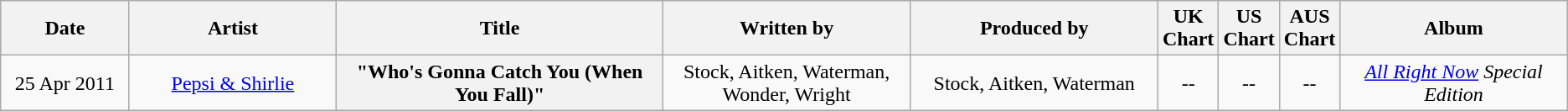<table class="wikitable plainrowheaders" style="text-align:center;">
<tr>
<th scope="col" style="width:6em;">Date</th>
<th scope="col" style="width:10em;">Artist</th>
<th scope="col" style="width:16em;">Title</th>
<th scope="col" style="width:12em;">Written by</th>
<th scope="col" style="width:12em;">Produced by</th>
<th scope="col" style="width:1em;">UK Chart</th>
<th scope="col" style="width:1em;">US Chart</th>
<th scope="col" style="width:1em;">AUS Chart</th>
<th scope="col" style="width:11em;">Album</th>
</tr>
<tr>
<td>25 Apr 2011</td>
<td><a href='#'>Pepsi & Shirlie</a></td>
<th scope="row">"Who's Gonna Catch You (When You Fall)"</th>
<td>Stock, Aitken, Waterman, Wonder, Wright</td>
<td>Stock, Aitken, Waterman</td>
<td>--</td>
<td>--</td>
<td>--</td>
<td><em><a href='#'>All Right Now</a> Special Edition</em></td>
</tr>
</table>
